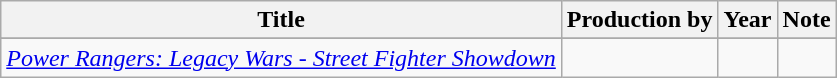<table class="wikitable sortable">
<tr>
<th>Title</th>
<th>Production by</th>
<th>Year</th>
<th>Note</th>
</tr>
<tr>
</tr>
<tr>
<td><em><a href='#'>Power Rangers: Legacy Wars - Street Fighter Showdown</a></em></td>
<td></td>
<td></td>
<td></td>
</tr>
</table>
